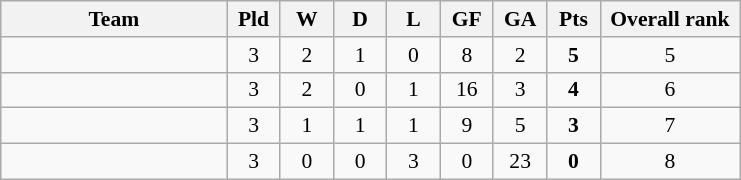<table class="wikitable" style="text-align:center; font-size:90%">
<tr>
<th style="width:10em">Team</th>
<th style="width:2em">Pld</th>
<th style="width:2em">W</th>
<th style="width:2em">D</th>
<th style="width:2em">L</th>
<th style="width:2em">GF</th>
<th style="width:2em">GA</th>
<th style="width:2em">Pts</th>
<th style="width:6em">Overall rank</th>
</tr>
<tr>
<td align=left></td>
<td>3</td>
<td>2</td>
<td>1</td>
<td>0</td>
<td>8</td>
<td>2</td>
<td><strong>5</strong></td>
<td>5</td>
</tr>
<tr>
<td align=left></td>
<td>3</td>
<td>2</td>
<td>0</td>
<td>1</td>
<td>16</td>
<td>3</td>
<td><strong>4</strong></td>
<td>6</td>
</tr>
<tr>
<td align=left></td>
<td>3</td>
<td>1</td>
<td>1</td>
<td>1</td>
<td>9</td>
<td>5</td>
<td><strong>3</strong></td>
<td>7</td>
</tr>
<tr>
<td align=left></td>
<td>3</td>
<td>0</td>
<td>0</td>
<td>3</td>
<td>0</td>
<td>23</td>
<td><strong>0</strong></td>
<td>8</td>
</tr>
</table>
